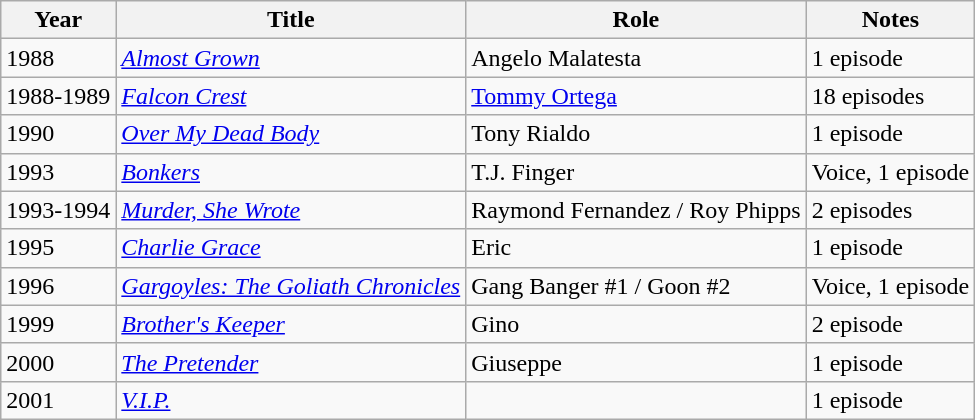<table class="wikitable">
<tr>
<th>Year</th>
<th>Title</th>
<th>Role</th>
<th>Notes</th>
</tr>
<tr>
<td>1988</td>
<td><em><a href='#'>Almost Grown</a></em></td>
<td>Angelo Malatesta</td>
<td>1 episode</td>
</tr>
<tr>
<td>1988-1989</td>
<td><em><a href='#'>Falcon Crest</a></em></td>
<td><a href='#'>Tommy Ortega</a></td>
<td>18 episodes</td>
</tr>
<tr>
<td>1990</td>
<td><em><a href='#'>Over My Dead Body</a></em></td>
<td>Tony Rialdo</td>
<td>1 episode</td>
</tr>
<tr>
<td>1993</td>
<td><em><a href='#'>Bonkers</a></em></td>
<td>T.J. Finger</td>
<td>Voice, 1 episode</td>
</tr>
<tr>
<td>1993-1994</td>
<td><em><a href='#'>Murder, She Wrote</a></em></td>
<td>Raymond Fernandez / Roy Phipps</td>
<td>2 episodes</td>
</tr>
<tr>
<td>1995</td>
<td><em><a href='#'>Charlie Grace</a></em></td>
<td>Eric</td>
<td>1 episode</td>
</tr>
<tr>
<td>1996</td>
<td><em><a href='#'>Gargoyles: The Goliath Chronicles</a></em></td>
<td>Gang Banger #1 / Goon #2</td>
<td>Voice, 1 episode</td>
</tr>
<tr>
<td>1999</td>
<td><em><a href='#'>Brother's Keeper</a></em></td>
<td>Gino</td>
<td>2 episode</td>
</tr>
<tr>
<td>2000</td>
<td><em><a href='#'>The Pretender</a></em></td>
<td>Giuseppe</td>
<td>1 episode</td>
</tr>
<tr>
<td>2001</td>
<td><em><a href='#'>V.I.P.</a></em></td>
<td></td>
<td>1 episode</td>
</tr>
</table>
